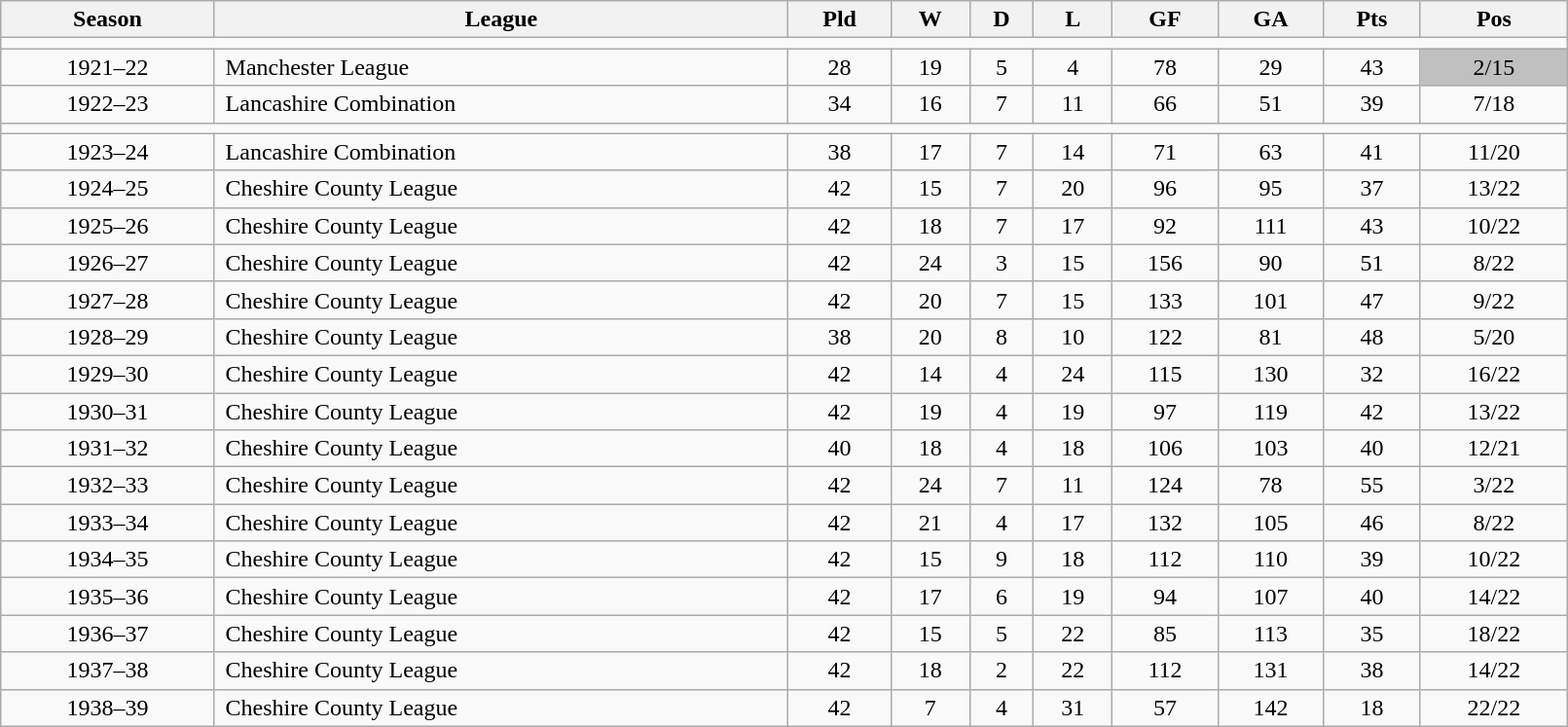<table class="wikitable" style="width:85%; align:center; text-align:center">
<tr>
<th>Season</th>
<th>League</th>
<th>Pld</th>
<th>W</th>
<th>D</th>
<th>L</th>
<th>GF</th>
<th>GA</th>
<th>Pts</th>
<th>Pos</th>
</tr>
<tr>
<td Colspan=10></td>
</tr>
<tr>
<td>1921–22</td>
<td align="left"> Manchester League</td>
<td>28</td>
<td>19</td>
<td>5</td>
<td>4</td>
<td>78</td>
<td>29</td>
<td>43</td>
<td bgcolor=silver>2/15</td>
</tr>
<tr>
<td>1922–23</td>
<td align="left"> Lancashire Combination</td>
<td>34</td>
<td>16</td>
<td>7</td>
<td>11</td>
<td>66</td>
<td>51</td>
<td>39</td>
<td>7/18</td>
</tr>
<tr>
<td Colspan=10></td>
</tr>
<tr>
<td>1923–24</td>
<td align="left"> Lancashire Combination</td>
<td>38</td>
<td>17</td>
<td>7</td>
<td>14</td>
<td>71</td>
<td>63</td>
<td>41</td>
<td>11/20</td>
</tr>
<tr>
<td>1924–25</td>
<td align="left"> Cheshire County League</td>
<td>42</td>
<td>15</td>
<td>7</td>
<td>20</td>
<td>96</td>
<td>95</td>
<td>37</td>
<td>13/22</td>
</tr>
<tr>
<td>1925–26</td>
<td align="left"> Cheshire County League</td>
<td>42</td>
<td>18</td>
<td>7</td>
<td>17</td>
<td>92</td>
<td>111</td>
<td>43</td>
<td>10/22</td>
</tr>
<tr>
<td>1926–27</td>
<td align="left"> Cheshire County League</td>
<td>42</td>
<td>24</td>
<td>3</td>
<td>15</td>
<td>156</td>
<td>90</td>
<td>51</td>
<td>8/22</td>
</tr>
<tr>
<td>1927–28</td>
<td align="left"> Cheshire County League</td>
<td>42</td>
<td>20</td>
<td>7</td>
<td>15</td>
<td>133</td>
<td>101</td>
<td>47</td>
<td>9/22</td>
</tr>
<tr>
<td>1928–29</td>
<td align="left"> Cheshire County League</td>
<td>38</td>
<td>20</td>
<td>8</td>
<td>10</td>
<td>122</td>
<td>81</td>
<td>48</td>
<td>5/20</td>
</tr>
<tr>
<td>1929–30</td>
<td align="left"> Cheshire County League</td>
<td>42</td>
<td>14</td>
<td>4</td>
<td>24</td>
<td>115</td>
<td>130</td>
<td>32</td>
<td>16/22</td>
</tr>
<tr>
<td>1930–31</td>
<td align="left"> Cheshire County League</td>
<td>42</td>
<td>19</td>
<td>4</td>
<td>19</td>
<td>97</td>
<td>119</td>
<td>42</td>
<td>13/22</td>
</tr>
<tr>
<td>1931–32</td>
<td align="left"> Cheshire County League</td>
<td>40</td>
<td>18</td>
<td>4</td>
<td>18</td>
<td>106</td>
<td>103</td>
<td>40</td>
<td>12/21</td>
</tr>
<tr>
<td>1932–33</td>
<td align="left"> Cheshire County League</td>
<td>42</td>
<td>24</td>
<td>7</td>
<td>11</td>
<td>124</td>
<td>78</td>
<td>55</td>
<td>3/22</td>
</tr>
<tr>
<td>1933–34</td>
<td align="left"> Cheshire County League</td>
<td>42</td>
<td>21</td>
<td>4</td>
<td>17</td>
<td>132</td>
<td>105</td>
<td>46</td>
<td>8/22</td>
</tr>
<tr>
<td>1934–35</td>
<td align="left"> Cheshire County League</td>
<td>42</td>
<td>15</td>
<td>9</td>
<td>18</td>
<td>112</td>
<td>110</td>
<td>39</td>
<td>10/22</td>
</tr>
<tr>
<td>1935–36</td>
<td align="left"> Cheshire County League</td>
<td>42</td>
<td>17</td>
<td>6</td>
<td>19</td>
<td>94</td>
<td>107</td>
<td>40</td>
<td>14/22</td>
</tr>
<tr>
<td>1936–37</td>
<td align="left"> Cheshire County League</td>
<td>42</td>
<td>15</td>
<td>5</td>
<td>22</td>
<td>85</td>
<td>113</td>
<td>35</td>
<td>18/22</td>
</tr>
<tr>
<td>1937–38</td>
<td align="left"> Cheshire County League</td>
<td>42</td>
<td>18</td>
<td>2</td>
<td>22</td>
<td>112</td>
<td>131</td>
<td>38</td>
<td>14/22</td>
</tr>
<tr>
<td>1938–39</td>
<td align="left"> Cheshire County League</td>
<td>42</td>
<td>7</td>
<td>4</td>
<td>31</td>
<td>57</td>
<td>142</td>
<td>18</td>
<td>22/22</td>
</tr>
</table>
